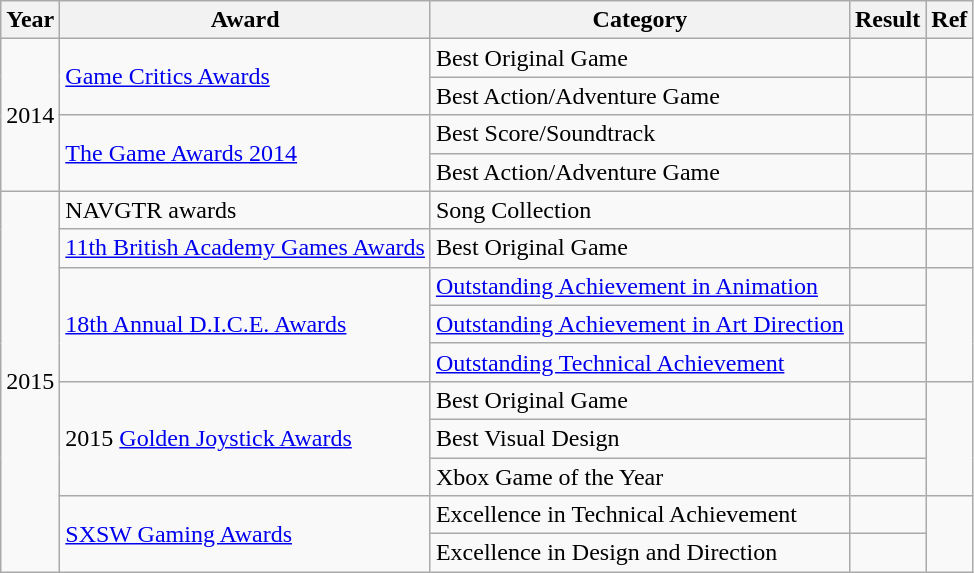<table class="wikitable sortable">
<tr>
<th>Year</th>
<th>Award</th>
<th>Category</th>
<th>Result</th>
<th>Ref</th>
</tr>
<tr>
<td rowspan="4">2014</td>
<td rowspan="2"><a href='#'>Game Critics Awards</a></td>
<td>Best Original Game</td>
<td></td>
<td align="Center"></td>
</tr>
<tr>
<td>Best Action/Adventure Game</td>
<td></td>
<td align="Center"></td>
</tr>
<tr>
<td rowspan="2"><a href='#'>The Game Awards 2014</a></td>
<td>Best Score/Soundtrack</td>
<td></td>
<td rowspan="1" style="text-align:center;"></td>
</tr>
<tr>
<td>Best Action/Adventure Game</td>
<td></td>
<td align="center"></td>
</tr>
<tr>
<td rowspan="10" style="text-align:center;">2015</td>
<td>NAVGTR awards</td>
<td>Song Collection</td>
<td></td>
<td style="text-align:center;"></td>
</tr>
<tr>
<td><a href='#'>11th British Academy Games Awards</a></td>
<td>Best Original Game</td>
<td></td>
<td align="center"></td>
</tr>
<tr>
<td rowspan="3"><a href='#'>18th Annual D.I.C.E. Awards</a></td>
<td><a href='#'>Outstanding Achievement in Animation</a></td>
<td></td>
<td rowspan="3" style="text-align:center;"></td>
</tr>
<tr>
<td><a href='#'>Outstanding Achievement in Art Direction</a></td>
<td></td>
</tr>
<tr>
<td><a href='#'>Outstanding Technical Achievement</a></td>
<td></td>
</tr>
<tr>
<td rowspan="3">2015 <a href='#'>Golden Joystick Awards</a></td>
<td>Best Original Game</td>
<td></td>
<td rowspan="3" style="text-align:center;"></td>
</tr>
<tr>
<td>Best Visual Design</td>
<td></td>
</tr>
<tr>
<td>Xbox Game of the Year</td>
<td></td>
</tr>
<tr>
<td rowspan="2"><a href='#'>SXSW Gaming Awards</a></td>
<td>Excellence in Technical Achievement</td>
<td></td>
<td rowspan="2" style="text-align:center;"></td>
</tr>
<tr>
<td>Excellence in Design and Direction</td>
<td></td>
</tr>
</table>
